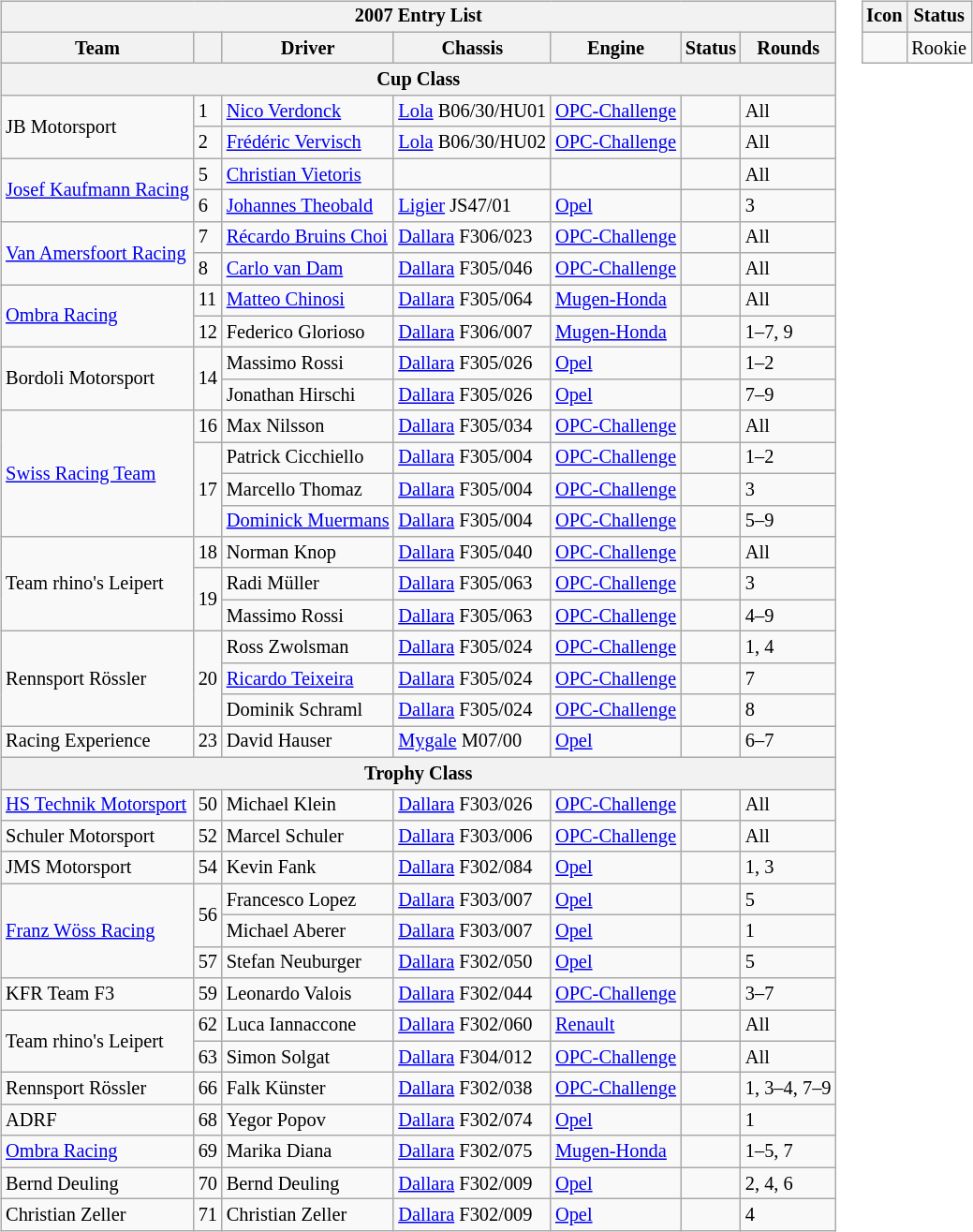<table>
<tr>
<td><br><table class="wikitable" style="font-size: 85%;">
<tr>
<th colspan=8 align=center>2007 Entry List</th>
</tr>
<tr>
<th>Team</th>
<th></th>
<th>Driver</th>
<th>Chassis</th>
<th>Engine</th>
<th>Status</th>
<th>Rounds</th>
</tr>
<tr>
<th colspan=7>Cup Class</th>
</tr>
<tr>
<td rowspan=2> JB Motorsport</td>
<td>1</td>
<td> <a href='#'>Nico Verdonck</a></td>
<td><a href='#'>Lola</a> B06/30/HU01</td>
<td><a href='#'>OPC-Challenge</a></td>
<td align=center></td>
<td>All</td>
</tr>
<tr>
<td>2</td>
<td> <a href='#'>Frédéric Vervisch</a></td>
<td><a href='#'>Lola</a> B06/30/HU02</td>
<td><a href='#'>OPC-Challenge</a></td>
<td align=center></td>
<td>All</td>
</tr>
<tr>
<td rowspan=2> <a href='#'>Josef Kaufmann Racing</a></td>
<td>5</td>
<td> <a href='#'>Christian Vietoris</a></td>
<td></td>
<td></td>
<td align=center></td>
<td>All</td>
</tr>
<tr>
<td>6</td>
<td> <a href='#'>Johannes Theobald</a></td>
<td><a href='#'>Ligier</a> JS47/01</td>
<td><a href='#'>Opel</a></td>
<td></td>
<td>3</td>
</tr>
<tr>
<td rowspan=2> <a href='#'>Van Amersfoort Racing</a></td>
<td>7</td>
<td> <a href='#'>Récardo Bruins Choi</a></td>
<td><a href='#'>Dallara</a> F306/023</td>
<td><a href='#'>OPC-Challenge</a></td>
<td></td>
<td>All</td>
</tr>
<tr>
<td>8</td>
<td> <a href='#'>Carlo van Dam</a></td>
<td><a href='#'>Dallara</a> F305/046</td>
<td><a href='#'>OPC-Challenge</a></td>
<td align=center></td>
<td>All</td>
</tr>
<tr>
<td rowspan=2> <a href='#'>Ombra Racing</a></td>
<td>11</td>
<td> <a href='#'>Matteo Chinosi</a></td>
<td><a href='#'>Dallara</a> F305/064</td>
<td><a href='#'>Mugen-Honda</a></td>
<td align=center></td>
<td>All</td>
</tr>
<tr>
<td>12</td>
<td> Federico Glorioso</td>
<td><a href='#'>Dallara</a> F306/007</td>
<td><a href='#'>Mugen-Honda</a></td>
<td></td>
<td>1–7, 9</td>
</tr>
<tr>
<td rowspan=2> Bordoli Motorsport</td>
<td rowspan=2>14</td>
<td> Massimo Rossi</td>
<td><a href='#'>Dallara</a> F305/026</td>
<td><a href='#'>Opel</a></td>
<td align=center></td>
<td>1–2</td>
</tr>
<tr>
<td> Jonathan Hirschi</td>
<td><a href='#'>Dallara</a> F305/026</td>
<td><a href='#'>Opel</a></td>
<td align=center></td>
<td>7–9</td>
</tr>
<tr>
<td rowspan=4> <a href='#'>Swiss Racing Team</a></td>
<td>16</td>
<td> Max Nilsson</td>
<td><a href='#'>Dallara</a> F305/034</td>
<td><a href='#'>OPC-Challenge</a></td>
<td></td>
<td>All</td>
</tr>
<tr>
<td rowspan=3>17</td>
<td> Patrick Cicchiello</td>
<td><a href='#'>Dallara</a> F305/004</td>
<td><a href='#'>OPC-Challenge</a></td>
<td align=center></td>
<td>1–2</td>
</tr>
<tr>
<td> Marcello Thomaz</td>
<td><a href='#'>Dallara</a> F305/004</td>
<td><a href='#'>OPC-Challenge</a></td>
<td></td>
<td>3</td>
</tr>
<tr>
<td> <a href='#'>Dominick Muermans</a></td>
<td><a href='#'>Dallara</a> F305/004</td>
<td><a href='#'>OPC-Challenge</a></td>
<td></td>
<td>5–9</td>
</tr>
<tr>
<td rowspan=3> Team rhino's Leipert</td>
<td>18</td>
<td> Norman Knop</td>
<td><a href='#'>Dallara</a> F305/040</td>
<td><a href='#'>OPC-Challenge</a></td>
<td></td>
<td>All</td>
</tr>
<tr>
<td rowspan=2>19</td>
<td> Radi Müller</td>
<td><a href='#'>Dallara</a> F305/063</td>
<td><a href='#'>OPC-Challenge</a></td>
<td></td>
<td>3</td>
</tr>
<tr>
<td> Massimo Rossi</td>
<td><a href='#'>Dallara</a> F305/063</td>
<td><a href='#'>OPC-Challenge</a></td>
<td align=center></td>
<td>4–9</td>
</tr>
<tr>
<td rowspan=3> Rennsport Rössler</td>
<td rowspan=3>20</td>
<td> Ross Zwolsman</td>
<td><a href='#'>Dallara</a> F305/024</td>
<td><a href='#'>OPC-Challenge</a></td>
<td></td>
<td>1, 4</td>
</tr>
<tr>
<td> <a href='#'>Ricardo Teixeira</a></td>
<td><a href='#'>Dallara</a> F305/024</td>
<td><a href='#'>OPC-Challenge</a></td>
<td></td>
<td>7</td>
</tr>
<tr>
<td> Dominik Schraml</td>
<td><a href='#'>Dallara</a> F305/024</td>
<td><a href='#'>OPC-Challenge</a></td>
<td></td>
<td>8</td>
</tr>
<tr>
<td> Racing Experience</td>
<td>23</td>
<td> David Hauser</td>
<td><a href='#'>Mygale</a> M07/00</td>
<td><a href='#'>Opel</a></td>
<td align=center></td>
<td>6–7</td>
</tr>
<tr>
<th colspan=7>Trophy Class</th>
</tr>
<tr>
<td> <a href='#'>HS Technik Motorsport</a></td>
<td>50</td>
<td> Michael Klein</td>
<td><a href='#'>Dallara</a> F303/026</td>
<td><a href='#'>OPC-Challenge</a></td>
<td align=center></td>
<td>All</td>
</tr>
<tr>
<td> Schuler Motorsport</td>
<td>52</td>
<td> Marcel Schuler</td>
<td><a href='#'>Dallara</a> F303/006</td>
<td><a href='#'>OPC-Challenge</a></td>
<td></td>
<td>All</td>
</tr>
<tr>
<td> JMS Motorsport</td>
<td>54</td>
<td> Kevin Fank</td>
<td><a href='#'>Dallara</a> F302/084</td>
<td><a href='#'>Opel</a></td>
<td></td>
<td>1, 3</td>
</tr>
<tr>
<td rowspan=3> <a href='#'>Franz Wöss Racing</a></td>
<td rowspan=2>56</td>
<td> Francesco Lopez</td>
<td><a href='#'>Dallara</a> F303/007</td>
<td><a href='#'>Opel</a></td>
<td align=center></td>
<td>5</td>
</tr>
<tr>
<td> Michael Aberer</td>
<td><a href='#'>Dallara</a> F303/007</td>
<td><a href='#'>Opel</a></td>
<td align=center></td>
<td>1</td>
</tr>
<tr>
<td>57</td>
<td> Stefan Neuburger</td>
<td><a href='#'>Dallara</a> F302/050</td>
<td><a href='#'>Opel</a></td>
<td></td>
<td>5</td>
</tr>
<tr>
<td> KFR Team F3</td>
<td>59</td>
<td> Leonardo Valois</td>
<td><a href='#'>Dallara</a> F302/044</td>
<td><a href='#'>OPC-Challenge</a></td>
<td align=center></td>
<td>3–7</td>
</tr>
<tr>
<td rowspan=2> Team rhino's Leipert</td>
<td>62</td>
<td> Luca Iannaccone</td>
<td><a href='#'>Dallara</a> F302/060</td>
<td><a href='#'>Renault</a></td>
<td></td>
<td>All</td>
</tr>
<tr>
<td>63</td>
<td> Simon Solgat</td>
<td><a href='#'>Dallara</a> F304/012</td>
<td><a href='#'>OPC-Challenge</a></td>
<td align=center></td>
<td>All</td>
</tr>
<tr>
<td> Rennsport Rössler</td>
<td>66</td>
<td> Falk Künster</td>
<td><a href='#'>Dallara</a> F302/038</td>
<td><a href='#'>OPC-Challenge</a></td>
<td align=center></td>
<td>1, 3–4, 7–9</td>
</tr>
<tr>
<td> ADRF</td>
<td>68</td>
<td> Yegor Popov</td>
<td><a href='#'>Dallara</a> F302/074</td>
<td><a href='#'>Opel</a></td>
<td></td>
<td>1</td>
</tr>
<tr>
<td> <a href='#'>Ombra Racing</a></td>
<td>69</td>
<td> Marika Diana</td>
<td><a href='#'>Dallara</a> F302/075</td>
<td><a href='#'>Mugen-Honda</a></td>
<td></td>
<td>1–5, 7</td>
</tr>
<tr>
<td> Bernd Deuling</td>
<td>70</td>
<td> Bernd Deuling</td>
<td><a href='#'>Dallara</a> F302/009</td>
<td><a href='#'>Opel</a></td>
<td></td>
<td>2, 4, 6</td>
</tr>
<tr>
<td> Christian Zeller</td>
<td>71</td>
<td> Christian Zeller</td>
<td><a href='#'>Dallara</a> F302/009</td>
<td><a href='#'>Opel</a></td>
<td></td>
<td>4</td>
</tr>
</table>
</td>
<td valign="top"><br><table class="wikitable" style="font-size: 85%;">
<tr>
<th>Icon</th>
<th>Status</th>
</tr>
<tr>
<td align=center></td>
<td>Rookie</td>
</tr>
</table>
</td>
</tr>
</table>
